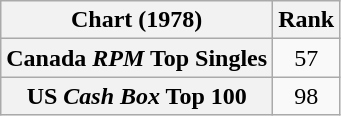<table class="wikitable plainrowheaders">
<tr>
<th scope="col">Chart (1978)</th>
<th scope="col">Rank</th>
</tr>
<tr>
<th scope="row">Canada <em>RPM</em> Top Singles</th>
<td style="text-align:center;">57</td>
</tr>
<tr>
<th scope="row">US <em>Cash Box</em> Top 100</th>
<td style="text-align:center;">98</td>
</tr>
</table>
